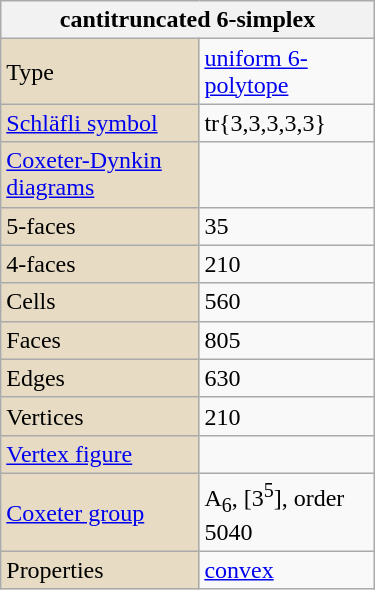<table class="wikitable" align="right" style="margin-left:10px" width="250">
<tr>
<th bgcolor=#e7dcc3 colspan=2>cantitruncated 6-simplex</th>
</tr>
<tr>
<td bgcolor=#e7dcc3>Type</td>
<td><a href='#'>uniform 6-polytope</a></td>
</tr>
<tr>
<td bgcolor=#e7dcc3><a href='#'>Schläfli symbol</a></td>
<td>tr{3,3,3,3,3}<br></td>
</tr>
<tr>
<td bgcolor=#e7dcc3><a href='#'>Coxeter-Dynkin diagrams</a></td>
<td><br></td>
</tr>
<tr>
<td bgcolor=#e7dcc3>5-faces</td>
<td>35</td>
</tr>
<tr>
<td bgcolor=#e7dcc3>4-faces</td>
<td>210</td>
</tr>
<tr>
<td bgcolor=#e7dcc3>Cells</td>
<td>560</td>
</tr>
<tr>
<td bgcolor=#e7dcc3>Faces</td>
<td>805</td>
</tr>
<tr>
<td bgcolor=#e7dcc3>Edges</td>
<td>630</td>
</tr>
<tr>
<td bgcolor=#e7dcc3>Vertices</td>
<td>210</td>
</tr>
<tr>
<td bgcolor=#e7dcc3><a href='#'>Vertex figure</a></td>
<td></td>
</tr>
<tr>
<td bgcolor=#e7dcc3><a href='#'>Coxeter group</a></td>
<td>A<sub>6</sub>, [3<sup>5</sup>], order 5040</td>
</tr>
<tr>
<td bgcolor=#e7dcc3>Properties</td>
<td><a href='#'>convex</a></td>
</tr>
</table>
